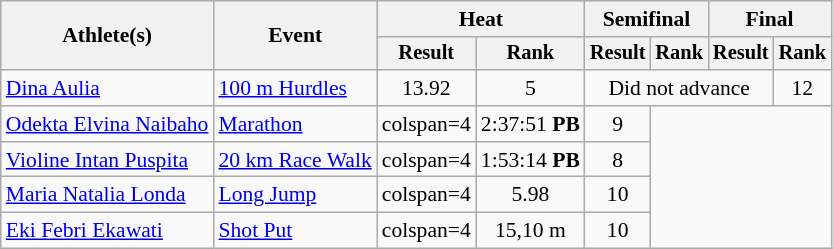<table class="wikitable" style="font-size:90%">
<tr>
<th rowspan="2">Athlete(s)</th>
<th rowspan="2">Event</th>
<th colspan="2">Heat</th>
<th colspan="2">Semifinal</th>
<th colspan="2">Final</th>
</tr>
<tr style="font-size:95%">
<th>Result</th>
<th>Rank</th>
<th>Result</th>
<th>Rank</th>
<th>Result</th>
<th>Rank</th>
</tr>
<tr align=center>
<td align=left><a href='#'>Dina Aulia</a></td>
<td style="text-align:left;"><a href='#'>100 m Hurdles</a></td>
<td>13.92</td>
<td>5</td>
<td colspan="3">Did not advance</td>
<td>12</td>
</tr>
<tr align=center>
<td align=left><a href='#'>Odekta Elvina Naibaho</a></td>
<td style="text-align:left;"><a href='#'>Marathon</a></td>
<td>colspan=4 </td>
<td>2:37:51 <strong>PB</strong></td>
<td>9</td>
</tr>
<tr align=center>
<td align=left><a href='#'>Violine Intan Puspita</a></td>
<td style="text-align:left;"><a href='#'>20 km Race Walk</a></td>
<td>colspan=4 </td>
<td>1:53:14 <strong>PB</strong></td>
<td>8</td>
</tr>
<tr align=center>
<td align=left><a href='#'>Maria Natalia Londa</a></td>
<td style="text-align:left;"><a href='#'>Long Jump</a></td>
<td>colspan=4 </td>
<td>5.98</td>
<td>10</td>
</tr>
<tr align=center>
<td align=left><a href='#'>Eki Febri Ekawati</a></td>
<td style="text-align:left;"><a href='#'>Shot Put</a></td>
<td>colspan=4 </td>
<td>15,10 m</td>
<td>10</td>
</tr>
</table>
